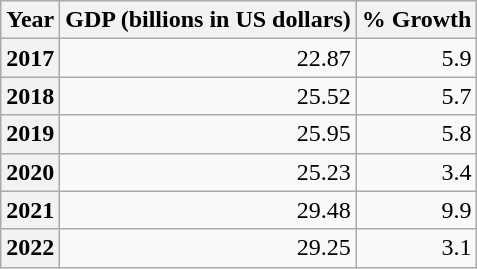<table class="wikitable" style="text-align: right">
<tr>
<th scope=col>Year</th>
<th scope=col>GDP (billions in US dollars)</th>
<th scope=col>% Growth</th>
</tr>
<tr>
<th scope=row>2017</th>
<td>22.87</td>
<td> 5.9</td>
</tr>
<tr>
<th scope=row>2018</th>
<td>25.52</td>
<td> 5.7</td>
</tr>
<tr>
<th scope=row>2019</th>
<td>25.95</td>
<td> 5.8</td>
</tr>
<tr>
<th scope=row>2020</th>
<td>25.23</td>
<td> 3.4</td>
</tr>
<tr>
<th scope=row>2021</th>
<td>29.48</td>
<td> 9.9</td>
</tr>
<tr>
<th scope=row>2022</th>
<td>29.25</td>
<td> 3.1</td>
</tr>
</table>
